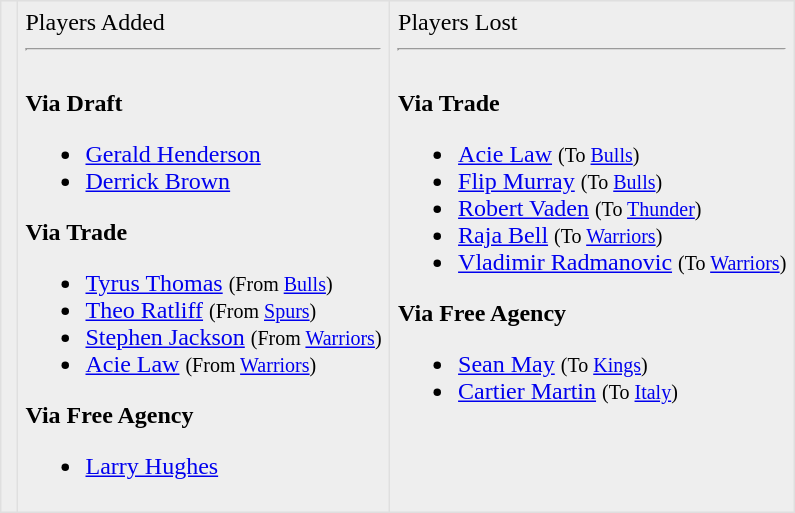<table border=1 style="border-collapse:collapse; background-color:#eeeeee" bordercolor="#DFDFDF" cellpadding="5">
<tr>
<td></td>
<td valign="top">Players Added <hr><br><strong>Via Draft</strong><ul><li><a href='#'>Gerald Henderson</a></li><li><a href='#'>Derrick Brown</a></li></ul><strong>Via Trade</strong><ul><li><a href='#'>Tyrus Thomas</a> <small>(From <a href='#'>Bulls</a>)</small></li><li><a href='#'>Theo Ratliff</a> <small>(From <a href='#'>Spurs</a>)</small></li><li><a href='#'>Stephen Jackson</a> <small>(From <a href='#'>Warriors</a>)</small></li><li><a href='#'>Acie Law</a> <small>(From <a href='#'>Warriors</a>)</small></li></ul><strong>Via Free Agency</strong><ul><li><a href='#'>Larry Hughes</a></li></ul></td>
<td valign="top">Players Lost <hr><br><strong>Via Trade</strong><ul><li><a href='#'>Acie Law</a> <small>(To <a href='#'>Bulls</a>)</small></li><li><a href='#'>Flip Murray</a> <small>(To <a href='#'>Bulls</a>)</small></li><li><a href='#'>Robert Vaden</a> <small>(To <a href='#'>Thunder</a>)</small></li><li><a href='#'>Raja Bell</a> <small>(To <a href='#'>Warriors</a>)</small></li><li><a href='#'>Vladimir Radmanovic</a> <small>(To <a href='#'>Warriors</a>)</small></li></ul><strong>Via Free Agency</strong><ul><li><a href='#'>Sean May</a> <small>(To <a href='#'>Kings</a>)</small></li><li><a href='#'>Cartier Martin</a> <small>(To <a href='#'>Italy</a>)</small></li></ul></td>
</tr>
</table>
